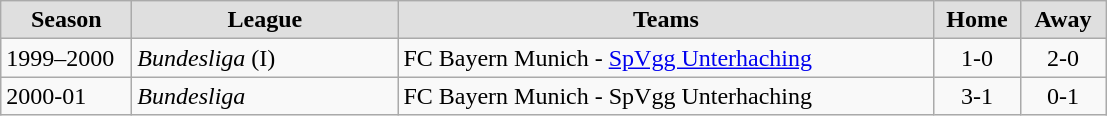<table class="wikitable">
<tr style="text-align:center; background:#dfdfdf;">
<td style="width:80px;"><strong>Season</strong></td>
<td style="width:170px;"><strong>League</strong></td>
<td style="width:350px;"><strong>Teams</strong></td>
<td style="width:50px;"><strong>Home</strong></td>
<td style="width:50px;"><strong>Away</strong></td>
</tr>
<tr>
<td style="text-align:left;">1999–2000</td>
<td style="text-align:left;"><em>Bundesliga</em> (I)</td>
<td style="text-align:left;">FC Bayern Munich - <a href='#'>SpVgg Unterhaching</a></td>
<td style="text-align:center;">1-0</td>
<td style="text-align:center;">2-0</td>
</tr>
<tr>
<td style="text-align:left;">2000-01</td>
<td style="text-align:left;"><em>Bundesliga</em></td>
<td style="text-align:left;">FC Bayern Munich - SpVgg Unterhaching</td>
<td style="text-align:center;">3-1</td>
<td style="text-align:center;">0-1</td>
</tr>
</table>
